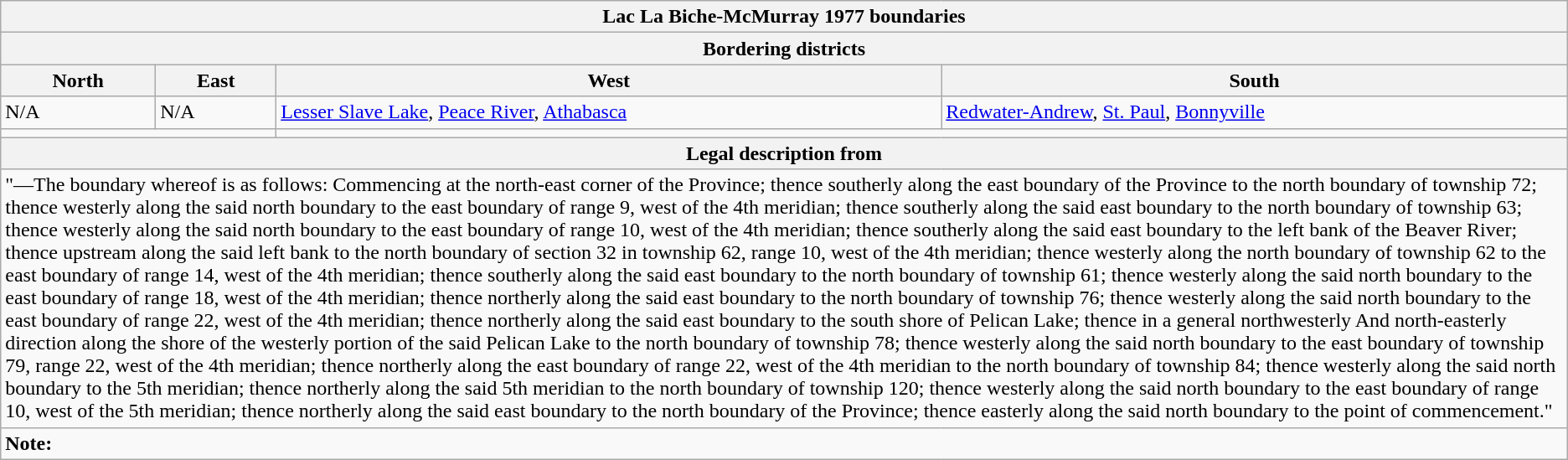<table class="wikitable collapsible collapsed">
<tr>
<th colspan=4>Lac La Biche-McMurray 1977 boundaries</th>
</tr>
<tr>
<th colspan=4>Bordering districts</th>
</tr>
<tr>
<th>North</th>
<th>East</th>
<th>West</th>
<th>South</th>
</tr>
<tr>
<td>N/A</td>
<td>N/A</td>
<td><a href='#'>Lesser Slave Lake</a>, <a href='#'>Peace River</a>, <a href='#'>Athabasca</a></td>
<td><a href='#'>Redwater-Andrew</a>, <a href='#'>St. Paul</a>, <a href='#'>Bonnyville</a></td>
</tr>
<tr>
<td colspan=2 align=center></td>
<td colspan=2 align=center></td>
</tr>
<tr>
<th colspan=4>Legal description from </th>
</tr>
<tr>
<td colspan=4>"—The boundary whereof is as follows: Commencing at the north-east corner of the Province; thence southerly along the east boundary of the Province to the north boundary of township 72; thence westerly along the said north boundary to the east boundary of range 9, west of the 4th meridian; thence southerly along the said east boundary to the north boundary of township 63; thence westerly along the said north boundary to the east boundary of range 10, west of the 4th meridian; thence southerly along the said east boundary to the left bank of the Beaver River; thence upstream along the said left bank to the north boundary of section 32 in township 62, range 10, west of the 4th meridian; thence westerly along the north boundary of township 62 to the east boundary of range 14, west of the 4th meridian; thence southerly along the said east boundary to the north boundary of township 61; thence westerly along the said north boundary to the east boundary of range 18, west of the 4th meridian; thence northerly along the said east boundary to the north boundary of township 76; thence westerly along the said north boundary to the east boundary of range 22, west of the 4th meridian; thence northerly along the said east boundary to the south shore of Pelican Lake; thence in a general northwesterly And north-easterly direction along the shore of the westerly portion of the said Pelican Lake to the north boundary of township 78; thence westerly along the said north boundary to the east boundary of township 79, range 22, west of the 4th meridian; thence northerly along the east boundary of range 22, west of the 4th meridian to the north boundary of township 84; thence westerly along the said north boundary to the 5th meridian; thence northerly along the said 5th meridian to the north boundary of township 120; thence westerly along the said north boundary to the east boundary of range 10, west of the 5th meridian; thence northerly along the said east boundary to the north boundary of the Province; thence easterly along the said north boundary to the point of commencement."</td>
</tr>
<tr>
<td colspan=4><strong>Note:</strong></td>
</tr>
</table>
